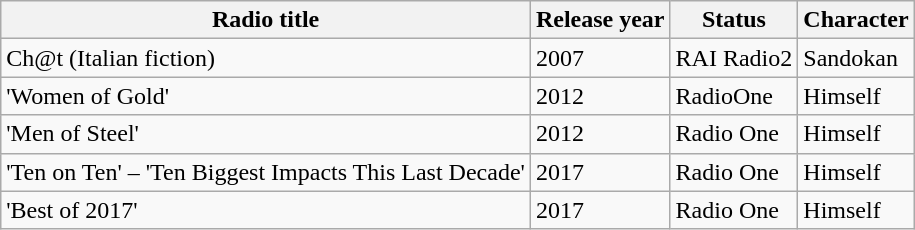<table class="wikitable">
<tr>
<th>Radio title</th>
<th>Release year</th>
<th>Status</th>
<th>Character</th>
</tr>
<tr>
<td>Ch@t (Italian fiction)</td>
<td>2007</td>
<td>RAI Radio2</td>
<td>Sandokan</td>
</tr>
<tr>
<td>'Women of Gold'</td>
<td>2012</td>
<td>RadioOne</td>
<td>Himself</td>
</tr>
<tr>
<td>'Men of Steel'</td>
<td>2012</td>
<td>Radio One</td>
<td>Himself</td>
</tr>
<tr>
<td>'Ten on Ten' – 'Ten Biggest Impacts This Last Decade'</td>
<td>2017</td>
<td>Radio One</td>
<td>Himself</td>
</tr>
<tr>
<td>'Best of 2017'</td>
<td>2017</td>
<td>Radio One</td>
<td>Himself</td>
</tr>
</table>
